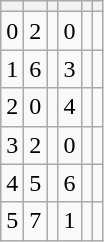<table class="wikitable">
<tr>
<th></th>
<th></th>
<th></th>
<th></th>
<th></th>
<th></th>
</tr>
<tr>
<td>0</td>
<td>2</td>
<td></td>
<td>0</td>
<td></td>
<td></td>
</tr>
<tr>
<td>1</td>
<td>6</td>
<td></td>
<td>3</td>
<td></td>
<td></td>
</tr>
<tr>
<td>2</td>
<td>0</td>
<td></td>
<td>4</td>
<td></td>
<td></td>
</tr>
<tr>
<td>3</td>
<td>2</td>
<td></td>
<td>0</td>
<td></td>
<td></td>
</tr>
<tr>
<td>4</td>
<td>5</td>
<td></td>
<td>6</td>
<td></td>
<td></td>
</tr>
<tr>
<td>5</td>
<td>7</td>
<td></td>
<td>1</td>
<td></td>
<td></td>
</tr>
</table>
